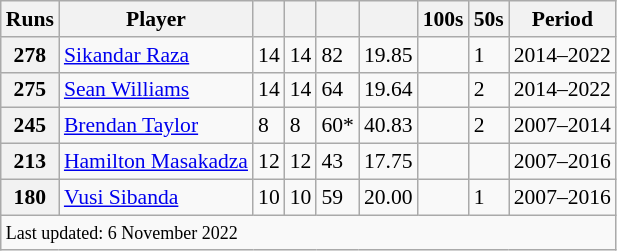<table class="wikitable"style="font-size: 90%">
<tr>
<th>Runs</th>
<th>Player</th>
<th></th>
<th></th>
<th></th>
<th></th>
<th>100s</th>
<th>50s</th>
<th>Period</th>
</tr>
<tr>
<th>278</th>
<td><a href='#'>Sikandar Raza</a></td>
<td>14</td>
<td>14</td>
<td>82</td>
<td>19.85</td>
<td></td>
<td>1</td>
<td>2014–2022</td>
</tr>
<tr>
<th>275</th>
<td><a href='#'>Sean Williams</a></td>
<td>14</td>
<td>14</td>
<td>64</td>
<td>19.64</td>
<td></td>
<td>2</td>
<td>2014–2022</td>
</tr>
<tr>
<th>245</th>
<td><a href='#'>Brendan Taylor</a></td>
<td>8</td>
<td>8</td>
<td>60*</td>
<td>40.83</td>
<td></td>
<td>2</td>
<td>2007–2014</td>
</tr>
<tr>
<th>213</th>
<td><a href='#'>Hamilton Masakadza</a></td>
<td>12</td>
<td>12</td>
<td>43</td>
<td>17.75</td>
<td></td>
<td></td>
<td>2007–2016</td>
</tr>
<tr>
<th>180</th>
<td><a href='#'>Vusi Sibanda</a></td>
<td>10</td>
<td>10</td>
<td>59</td>
<td>20.00</td>
<td></td>
<td>1</td>
<td>2007–2016</td>
</tr>
<tr>
<td colspan="9"><small>Last updated: 6 November 2022</small></td>
</tr>
</table>
